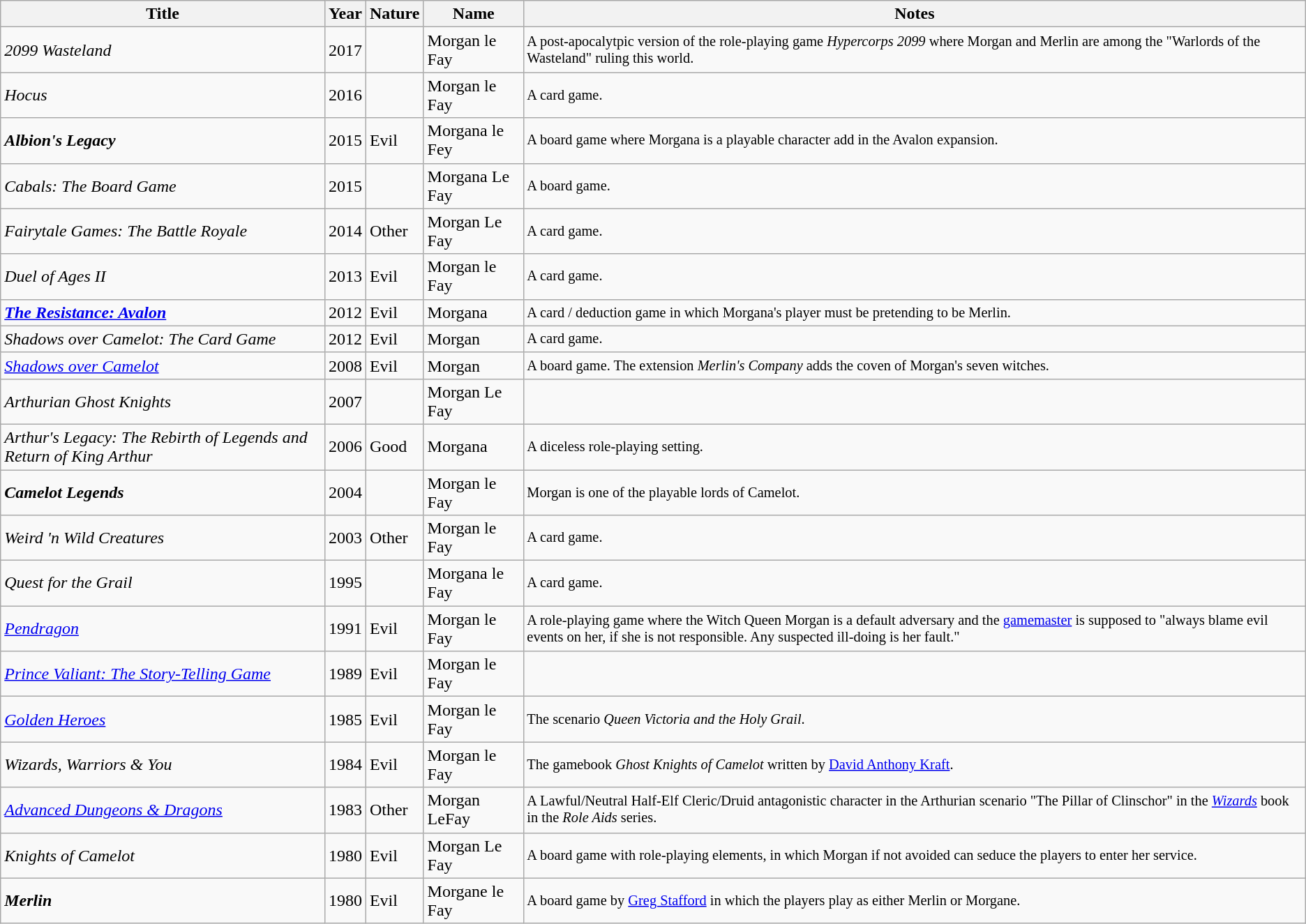<table class="wikitable sortable">
<tr>
<th>Title</th>
<th>Year</th>
<th>Nature</th>
<th>Name</th>
<th>Notes</th>
</tr>
<tr>
<td><em>2099 Wasteland</em></td>
<td>2017</td>
<td></td>
<td>Morgan le Fay</td>
<td style="font-size: 85%;">A post-apocalytpic version of the role-playing game <em>Hypercorps 2099</em> where Morgan and Merlin are among the "Warlords of the Wasteland" ruling this world.</td>
</tr>
<tr>
<td><em>Hocus</em></td>
<td>2016</td>
<td></td>
<td>Morgan le Fay</td>
<td style="font-size: 85%;">A card game.</td>
</tr>
<tr>
<td><strong><em>Albion's Legacy</em></strong></td>
<td>2015</td>
<td>Evil</td>
<td>Morgana le Fey</td>
<td style="font-size: 85%;">A board game where Morgana is a playable character add in the Avalon expansion.</td>
</tr>
<tr>
<td><em>Cabals: The Board Game</em></td>
<td>2015</td>
<td></td>
<td>Morgana Le Fay</td>
<td style="font-size: 85%;">A board game.</td>
</tr>
<tr>
<td><em>Fairytale Games: The Battle Royale</em></td>
<td>2014</td>
<td>Other</td>
<td>Morgan Le Fay</td>
<td style="font-size: 85%;">A card game.</td>
</tr>
<tr>
<td><em>Duel of Ages II</em></td>
<td>2013</td>
<td>Evil</td>
<td>Morgan le Fay</td>
<td style="font-size: 85%;">A card game.</td>
</tr>
<tr>
<td><strong><em><a href='#'>The Resistance: Avalon</a></em></strong></td>
<td>2012</td>
<td>Evil</td>
<td>Morgana</td>
<td style="font-size: 85%;">A card / deduction game in which Morgana's player must be pretending to be Merlin.</td>
</tr>
<tr>
<td><em>Shadows over Camelot: The Card Game </em></td>
<td>2012</td>
<td>Evil</td>
<td>Morgan</td>
<td style="font-size: 85%;">A card game.</td>
</tr>
<tr>
<td><em><a href='#'>Shadows over Camelot</a></em></td>
<td>2008</td>
<td>Evil</td>
<td>Morgan</td>
<td style="font-size: 85%;">A board game. The extension <em>Merlin's Company</em> adds the coven of Morgan's seven witches.</td>
</tr>
<tr>
<td><em>Arthurian Ghost Knights</em></td>
<td>2007</td>
<td></td>
<td>Morgan Le Fay</td>
<td style="font-size: 85%;"></td>
</tr>
<tr>
<td><em>Arthur's Legacy: The Rebirth of Legends and Return of King Arthur</em></td>
<td>2006</td>
<td>Good</td>
<td>Morgana</td>
<td style="font-size: 85%;">A diceless role-playing setting.</td>
</tr>
<tr>
<td><strong><em>Camelot Legends</em></strong></td>
<td>2004</td>
<td></td>
<td>Morgan le Fay</td>
<td style="font-size: 85%;">Morgan is one of the playable lords of Camelot.</td>
</tr>
<tr>
<td><em>Weird 'n Wild Creatures</em></td>
<td>2003</td>
<td>Other</td>
<td>Morgan le Fay</td>
<td style="font-size: 85%;">A card game.</td>
</tr>
<tr>
<td><em>Quest for the Grail</em></td>
<td>1995</td>
<td></td>
<td>Morgana le Fay</td>
<td style="font-size: 85%;">A card game.</td>
</tr>
<tr>
<td><em><a href='#'>Pendragon</a></em></td>
<td>1991</td>
<td>Evil</td>
<td>Morgan le Fay</td>
<td style="font-size: 85%;">A role-playing game where the Witch Queen Morgan is a default adversary and the <a href='#'>gamemaster</a> is supposed to "always blame evil events on her, if she is not responsible. Any suspected ill-doing is her fault."</td>
</tr>
<tr>
<td><em><a href='#'>Prince Valiant: The Story-Telling Game</a></em></td>
<td>1989</td>
<td>Evil</td>
<td>Morgan le Fay</td>
<td style="font-size: 85%;"></td>
</tr>
<tr>
<td><em><a href='#'>Golden Heroes</a></em></td>
<td>1985</td>
<td>Evil</td>
<td>Morgan le Fay</td>
<td style="font-size: 85%;">The scenario <em>Queen Victoria and the Holy Grail</em>.</td>
</tr>
<tr>
<td><em>Wizards, Warriors & You</em></td>
<td>1984</td>
<td>Evil</td>
<td>Morgan le Fay</td>
<td style="font-size: 85%;">The gamebook <em>Ghost Knights of Camelot</em> written by <a href='#'>David Anthony Kraft</a>.</td>
</tr>
<tr>
<td><em><a href='#'>Advanced Dungeons & Dragons</a></em></td>
<td>1983</td>
<td>Other</td>
<td>Morgan LeFay</td>
<td style="font-size: 85%;">A Lawful/Neutral Half-Elf Cleric/Druid antagonistic character in the Arthurian scenario "The Pillar of Clinschor" in the <em><a href='#'>Wizards</a></em> book in the <em>Role Aids</em> series.</td>
</tr>
<tr>
<td><em>Knights of Camelot</em></td>
<td>1980</td>
<td>Evil</td>
<td>Morgan Le Fay</td>
<td style="font-size: 85%;">A board game with role-playing elements, in which Morgan if not avoided can seduce the players to enter her service.</td>
</tr>
<tr>
<td><strong><em>Merlin</em></strong></td>
<td>1980</td>
<td>Evil</td>
<td>Morgane le Fay</td>
<td style="font-size: 85%;">A board game by <a href='#'>Greg Stafford</a> in which the players play as either Merlin or Morgane.</td>
</tr>
</table>
